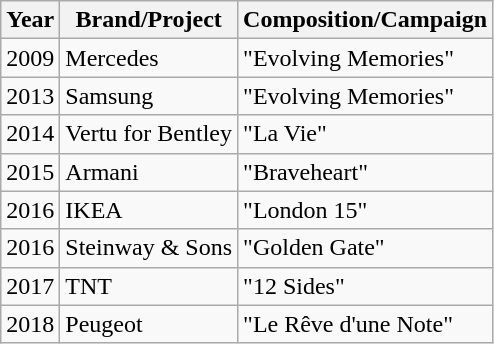<table class="wikitable">
<tr>
<th>Year</th>
<th>Brand/Project</th>
<th>Composition/Campaign</th>
</tr>
<tr>
<td>2009</td>
<td>Mercedes</td>
<td>"Evolving Memories"</td>
</tr>
<tr>
<td>2013</td>
<td>Samsung</td>
<td>"Evolving Memories"</td>
</tr>
<tr>
<td>2014</td>
<td>Vertu for Bentley</td>
<td>"La Vie"</td>
</tr>
<tr>
<td>2015</td>
<td>Armani</td>
<td>"Braveheart"</td>
</tr>
<tr>
<td>2016</td>
<td>IKEA</td>
<td>"London 15"</td>
</tr>
<tr>
<td>2016</td>
<td>Steinway & Sons</td>
<td>"Golden Gate"</td>
</tr>
<tr>
<td>2017</td>
<td>TNT</td>
<td>"12 Sides"</td>
</tr>
<tr>
<td>2018</td>
<td>Peugeot</td>
<td>"Le Rêve d'une Note"</td>
</tr>
</table>
